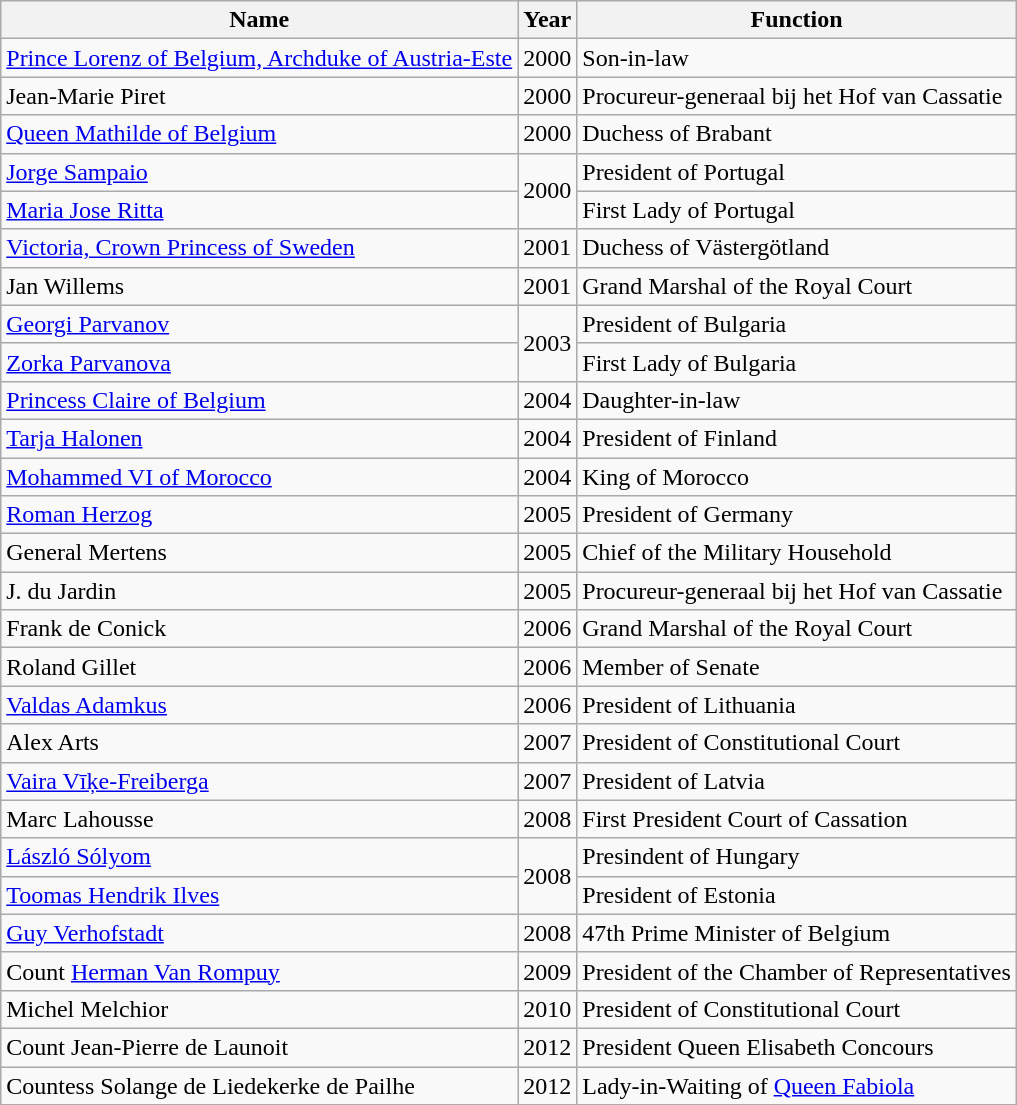<table class="wikitable sortable">
<tr>
<th>Name</th>
<th>Year</th>
<th>Function</th>
</tr>
<tr>
<td><a href='#'>Prince Lorenz of Belgium, Archduke of Austria-Este</a></td>
<td>2000</td>
<td>Son-in-law</td>
</tr>
<tr>
<td>Jean-Marie Piret</td>
<td>2000</td>
<td>Procureur-generaal bij het Hof van Cassatie</td>
</tr>
<tr>
<td><a href='#'>Queen Mathilde of Belgium</a></td>
<td>2000</td>
<td>Duchess of Brabant</td>
</tr>
<tr>
<td><a href='#'>Jorge Sampaio</a></td>
<td rowspan="2">2000</td>
<td>President of Portugal</td>
</tr>
<tr>
<td><a href='#'>Maria Jose Ritta</a></td>
<td>First Lady of Portugal</td>
</tr>
<tr>
<td><a href='#'>Victoria, Crown Princess of Sweden</a></td>
<td>2001</td>
<td>Duchess of Västergötland</td>
</tr>
<tr>
<td>Jan Willems</td>
<td>2001</td>
<td>Grand Marshal of the Royal Court</td>
</tr>
<tr>
<td><a href='#'>Georgi Parvanov</a></td>
<td rowspan="2">2003</td>
<td>President of Bulgaria</td>
</tr>
<tr>
<td><a href='#'>Zorka Parvanova</a></td>
<td>First Lady of Bulgaria</td>
</tr>
<tr>
<td><a href='#'>Princess Claire of Belgium</a></td>
<td>2004</td>
<td>Daughter-in-law</td>
</tr>
<tr>
<td><a href='#'>Tarja Halonen</a></td>
<td>2004</td>
<td>President of Finland</td>
</tr>
<tr>
<td><a href='#'>Mohammed VI of Morocco</a></td>
<td>2004</td>
<td>King of Morocco</td>
</tr>
<tr>
<td><a href='#'>Roman Herzog</a></td>
<td>2005</td>
<td>President of Germany</td>
</tr>
<tr>
<td>General Mertens</td>
<td>2005</td>
<td>Chief of the Military Household</td>
</tr>
<tr>
<td>J. du Jardin</td>
<td>2005</td>
<td>Procureur-generaal bij het Hof van Cassatie</td>
</tr>
<tr>
<td>Frank de Conick</td>
<td>2006</td>
<td>Grand Marshal of the Royal Court</td>
</tr>
<tr>
<td>Roland Gillet</td>
<td>2006</td>
<td>Member of Senate</td>
</tr>
<tr>
<td><a href='#'>Valdas Adamkus</a></td>
<td>2006</td>
<td>President of Lithuania</td>
</tr>
<tr>
<td>Alex Arts</td>
<td>2007</td>
<td>President of Constitutional Court</td>
</tr>
<tr>
<td><a href='#'>Vaira Vīķe-Freiberga</a></td>
<td>2007</td>
<td>President of Latvia</td>
</tr>
<tr>
<td>Marc Lahousse</td>
<td>2008</td>
<td>First President Court of Cassation</td>
</tr>
<tr>
<td><a href='#'>László Sólyom</a></td>
<td rowspan="2">2008</td>
<td>Presindent of Hungary</td>
</tr>
<tr>
<td><a href='#'>Toomas Hendrik Ilves</a></td>
<td>President of Estonia</td>
</tr>
<tr>
<td><a href='#'>Guy Verhofstadt</a></td>
<td>2008</td>
<td>47th Prime Minister of Belgium</td>
</tr>
<tr>
<td>Count <a href='#'>Herman Van Rompuy </a></td>
<td>2009</td>
<td>President of the Chamber of Representatives</td>
</tr>
<tr>
<td>Michel Melchior</td>
<td>2010</td>
<td>President of Constitutional Court</td>
</tr>
<tr>
<td>Count Jean-Pierre de Launoit</td>
<td>2012</td>
<td>President Queen Elisabeth Concours</td>
</tr>
<tr>
<td>Countess Solange de Liedekerke de Pailhe</td>
<td>2012</td>
<td>Lady-in-Waiting of <a href='#'>Queen Fabiola</a></td>
</tr>
</table>
